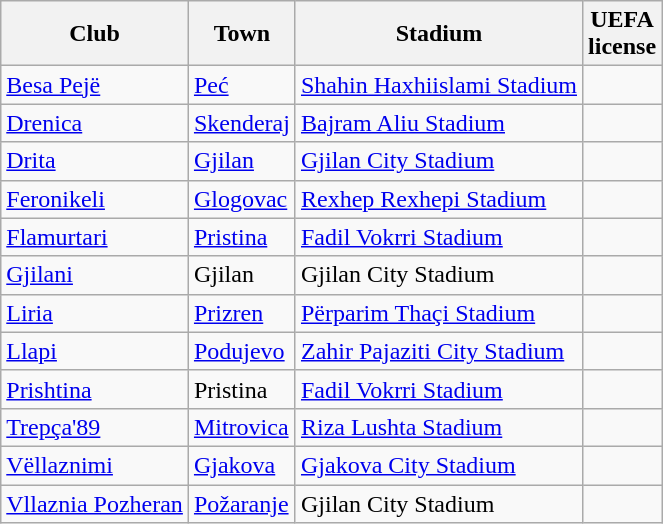<table class="wikitable sortable">
<tr>
<th>Club</th>
<th>Town</th>
<th>Stadium</th>
<th>UEFA<br>license</th>
</tr>
<tr>
<td><a href='#'>Besa Pejë</a></td>
<td><a href='#'>Peć</a></td>
<td><a href='#'>Shahin Haxhiislami Stadium</a></td>
<td></td>
</tr>
<tr>
<td><a href='#'>Drenica</a></td>
<td><a href='#'>Skenderaj</a></td>
<td><a href='#'>Bajram Aliu Stadium</a></td>
<td></td>
</tr>
<tr>
<td><a href='#'>Drita</a></td>
<td><a href='#'>Gjilan</a></td>
<td><a href='#'>Gjilan City Stadium</a></td>
<td></td>
</tr>
<tr>
<td><a href='#'>Feronikeli</a></td>
<td><a href='#'>Glogovac</a></td>
<td><a href='#'>Rexhep Rexhepi Stadium</a></td>
<td></td>
</tr>
<tr>
<td><a href='#'>Flamurtari</a></td>
<td><a href='#'>Pristina</a></td>
<td><a href='#'>Fadil Vokrri Stadium</a></td>
<td></td>
</tr>
<tr>
<td><a href='#'>Gjilani</a></td>
<td>Gjilan</td>
<td>Gjilan City Stadium</td>
<td></td>
</tr>
<tr>
<td><a href='#'>Liria</a></td>
<td><a href='#'>Prizren</a></td>
<td><a href='#'>Përparim Thaçi Stadium</a></td>
<td></td>
</tr>
<tr>
<td><a href='#'>Llapi</a></td>
<td><a href='#'>Podujevo</a></td>
<td><a href='#'>Zahir Pajaziti City Stadium</a></td>
<td></td>
</tr>
<tr>
<td><a href='#'>Prishtina</a></td>
<td>Pristina</td>
<td><a href='#'>Fadil Vokrri Stadium</a></td>
<td></td>
</tr>
<tr>
<td><a href='#'>Trepça'89</a></td>
<td><a href='#'>Mitrovica</a></td>
<td><a href='#'>Riza Lushta Stadium</a></td>
<td></td>
</tr>
<tr>
<td><a href='#'>Vëllaznimi</a></td>
<td><a href='#'>Gjakova</a></td>
<td><a href='#'>Gjakova City Stadium</a></td>
<td></td>
</tr>
<tr>
<td><a href='#'>Vllaznia Pozheran</a></td>
<td><a href='#'>Požaranje</a></td>
<td>Gjilan City Stadium</td>
<td></td>
</tr>
</table>
